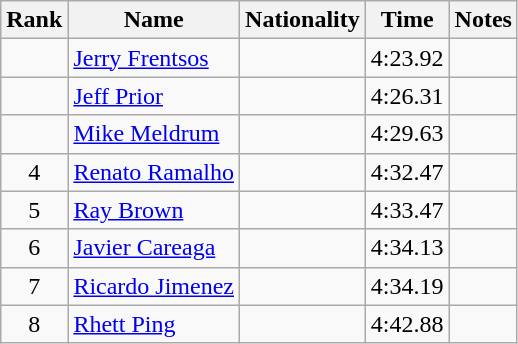<table class="wikitable sortable" style="text-align:center">
<tr>
<th>Rank</th>
<th>Name</th>
<th>Nationality</th>
<th>Time</th>
<th>Notes</th>
</tr>
<tr>
<td></td>
<td align=left><a href='#'>Jerry Frentsos</a></td>
<td align=left></td>
<td>4:23.92</td>
<td></td>
</tr>
<tr>
<td></td>
<td align=left><a href='#'>Jeff Prior</a></td>
<td align=left></td>
<td>4:26.31</td>
<td></td>
</tr>
<tr>
<td></td>
<td align=left><a href='#'>Mike Meldrum</a></td>
<td align=left></td>
<td>4:29.63</td>
<td></td>
</tr>
<tr>
<td>4</td>
<td align=left><a href='#'>Renato Ramalho</a></td>
<td align=left></td>
<td>4:32.47</td>
<td></td>
</tr>
<tr>
<td>5</td>
<td align=left><a href='#'>Ray Brown</a></td>
<td align=left></td>
<td>4:33.47</td>
<td></td>
</tr>
<tr>
<td>6</td>
<td align=left><a href='#'>Javier Careaga</a></td>
<td align=left></td>
<td>4:34.13</td>
<td></td>
</tr>
<tr>
<td>7</td>
<td align=left><a href='#'>Ricardo Jimenez</a></td>
<td align=left></td>
<td>4:34.19</td>
<td></td>
</tr>
<tr>
<td>8</td>
<td align=left><a href='#'>Rhett Ping</a></td>
<td align=left></td>
<td>4:42.88</td>
<td></td>
</tr>
</table>
